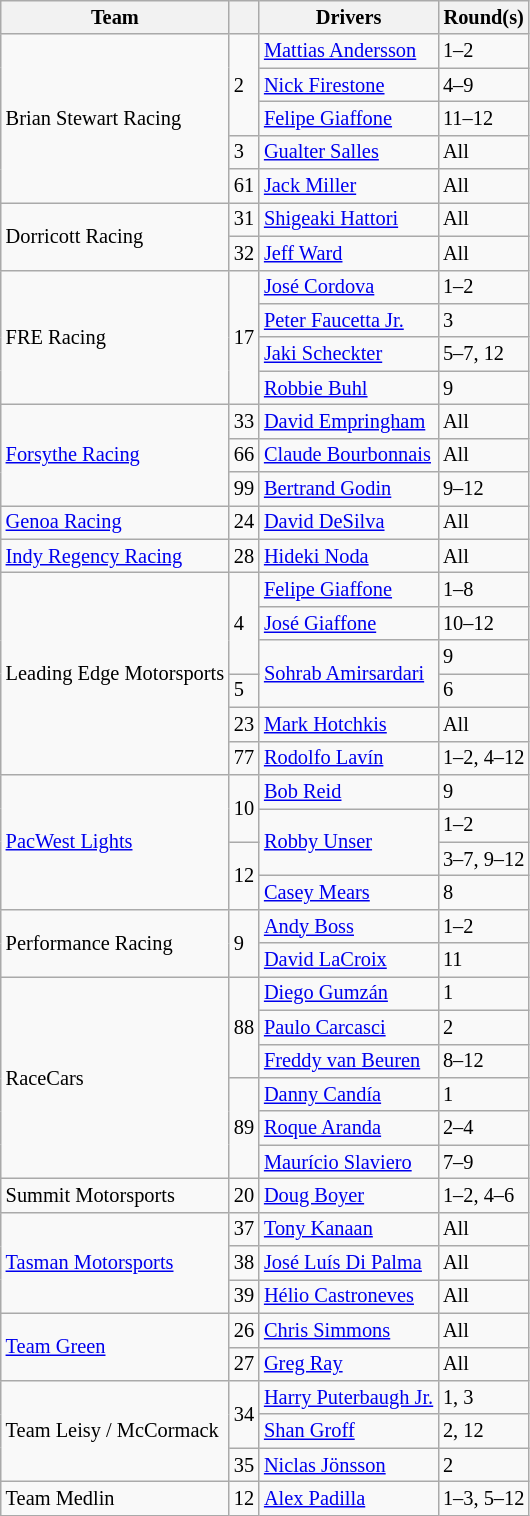<table class="wikitable" style="font-size:85%">
<tr>
<th>Team</th>
<th></th>
<th>Drivers</th>
<th>Round(s)</th>
</tr>
<tr>
<td rowspan="5">Brian Stewart Racing</td>
<td rowspan="3">2</td>
<td> <a href='#'>Mattias Andersson</a></td>
<td>1–2</td>
</tr>
<tr>
<td> <a href='#'>Nick Firestone</a></td>
<td>4–9</td>
</tr>
<tr>
<td> <a href='#'>Felipe Giaffone</a></td>
<td>11–12</td>
</tr>
<tr>
<td>3</td>
<td> <a href='#'>Gualter Salles</a></td>
<td>All</td>
</tr>
<tr>
<td>61</td>
<td> <a href='#'>Jack Miller</a></td>
<td>All</td>
</tr>
<tr>
<td rowspan="2">Dorricott Racing</td>
<td>31</td>
<td> <a href='#'>Shigeaki Hattori</a></td>
<td>All</td>
</tr>
<tr>
<td>32</td>
<td> <a href='#'>Jeff Ward</a></td>
<td>All</td>
</tr>
<tr>
<td rowspan="4">FRE Racing</td>
<td rowspan="4">17</td>
<td> <a href='#'>José Cordova</a></td>
<td>1–2</td>
</tr>
<tr>
<td> <a href='#'>Peter Faucetta Jr.</a></td>
<td>3</td>
</tr>
<tr>
<td> <a href='#'>Jaki Scheckter</a></td>
<td>5–7, 12</td>
</tr>
<tr>
<td> <a href='#'>Robbie Buhl</a></td>
<td>9</td>
</tr>
<tr>
<td rowspan="3"><a href='#'>Forsythe Racing</a></td>
<td>33</td>
<td> <a href='#'>David Empringham</a></td>
<td>All</td>
</tr>
<tr>
<td>66</td>
<td> <a href='#'>Claude Bourbonnais</a></td>
<td>All</td>
</tr>
<tr>
<td>99</td>
<td> <a href='#'>Bertrand Godin</a></td>
<td>9–12</td>
</tr>
<tr>
<td><a href='#'>Genoa Racing</a></td>
<td>24</td>
<td> <a href='#'>David DeSilva</a></td>
<td>All</td>
</tr>
<tr>
<td><a href='#'>Indy Regency Racing</a></td>
<td>28</td>
<td> <a href='#'>Hideki Noda</a></td>
<td>All</td>
</tr>
<tr>
<td rowspan="6">Leading Edge Motorsports</td>
<td rowspan="3">4</td>
<td> <a href='#'>Felipe Giaffone</a></td>
<td>1–8</td>
</tr>
<tr>
<td> <a href='#'>José Giaffone</a></td>
<td>10–12</td>
</tr>
<tr>
<td rowspan="2"> <a href='#'>Sohrab Amirsardari</a></td>
<td>9</td>
</tr>
<tr>
<td>5</td>
<td>6</td>
</tr>
<tr>
<td>23</td>
<td> <a href='#'>Mark Hotchkis</a></td>
<td>All</td>
</tr>
<tr>
<td>77</td>
<td> <a href='#'>Rodolfo Lavín</a></td>
<td>1–2, 4–12</td>
</tr>
<tr>
<td rowspan="4"><a href='#'>PacWest Lights</a></td>
<td rowspan="2">10</td>
<td> <a href='#'>Bob Reid</a></td>
<td>9</td>
</tr>
<tr>
<td rowspan="2"> <a href='#'>Robby Unser</a></td>
<td>1–2</td>
</tr>
<tr>
<td rowspan="2">12</td>
<td>3–7, 9–12</td>
</tr>
<tr>
<td> <a href='#'>Casey Mears</a></td>
<td>8</td>
</tr>
<tr>
<td rowspan="2">Performance Racing</td>
<td rowspan="2">9</td>
<td> <a href='#'>Andy Boss</a></td>
<td>1–2</td>
</tr>
<tr>
<td> <a href='#'>David LaCroix</a></td>
<td>11</td>
</tr>
<tr>
<td rowspan="6">RaceCars</td>
<td rowspan="3">88</td>
<td> <a href='#'>Diego Gumzán</a></td>
<td>1</td>
</tr>
<tr>
<td> <a href='#'>Paulo Carcasci</a></td>
<td>2</td>
</tr>
<tr>
<td> <a href='#'>Freddy van Beuren</a></td>
<td>8–12</td>
</tr>
<tr>
<td rowspan="3">89</td>
<td> <a href='#'>Danny Candía</a></td>
<td>1</td>
</tr>
<tr>
<td> <a href='#'>Roque Aranda</a></td>
<td>2–4</td>
</tr>
<tr>
<td> <a href='#'>Maurício Slaviero</a></td>
<td>7–9</td>
</tr>
<tr>
<td>Summit Motorsports</td>
<td>20</td>
<td> <a href='#'>Doug Boyer</a></td>
<td>1–2, 4–6</td>
</tr>
<tr>
<td rowspan="3"><a href='#'>Tasman Motorsports</a></td>
<td>37</td>
<td> <a href='#'>Tony Kanaan</a></td>
<td>All</td>
</tr>
<tr>
<td>38</td>
<td> <a href='#'>José Luís Di Palma</a></td>
<td>All</td>
</tr>
<tr>
<td>39</td>
<td> <a href='#'>Hélio Castroneves</a></td>
<td>All</td>
</tr>
<tr>
<td rowspan="2"><a href='#'>Team Green</a></td>
<td>26</td>
<td> <a href='#'>Chris Simmons</a></td>
<td>All</td>
</tr>
<tr>
<td>27</td>
<td> <a href='#'>Greg Ray</a></td>
<td>All</td>
</tr>
<tr>
<td rowspan="3">Team Leisy / McCormack</td>
<td rowspan="2">34</td>
<td> <a href='#'>Harry Puterbaugh Jr.</a></td>
<td>1, 3</td>
</tr>
<tr>
<td> <a href='#'>Shan Groff</a></td>
<td>2, 12</td>
</tr>
<tr>
<td>35</td>
<td> <a href='#'>Niclas Jönsson</a></td>
<td>2</td>
</tr>
<tr>
<td>Team Medlin</td>
<td>12</td>
<td> <a href='#'>Alex Padilla</a></td>
<td>1–3, 5–12</td>
</tr>
</table>
